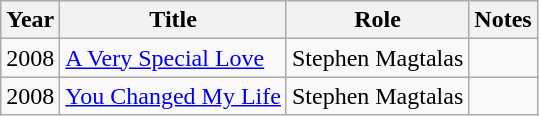<table class="wikitable sortable">
<tr>
<th>Year</th>
<th>Title</th>
<th>Role</th>
<th class="unsortable">Notes</th>
</tr>
<tr>
<td>2008</td>
<td><a href='#'>A Very Special Love</a></td>
<td>Stephen Magtalas</td>
<td></td>
</tr>
<tr>
<td>2008</td>
<td><a href='#'>You Changed My Life</a></td>
<td>Stephen Magtalas</td>
<td></td>
</tr>
</table>
